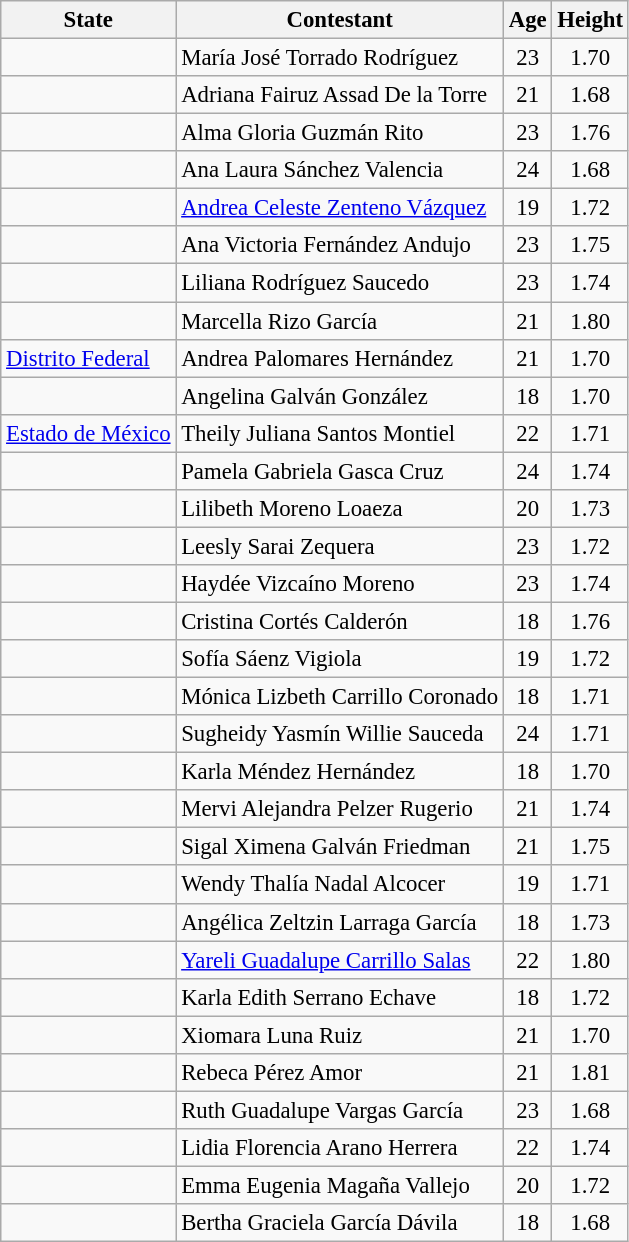<table class="wikitable" style="font-size: 95%;">
<tr>
<th>State</th>
<th>Contestant</th>
<th>Age</th>
<th>Height</th>
</tr>
<tr>
<td></td>
<td>María José Torrado Rodríguez</td>
<td align="center">23</td>
<td align="center">1.70</td>
</tr>
<tr>
<td></td>
<td>Adriana Fairuz Assad De la Torre</td>
<td align="center">21</td>
<td align="center">1.68</td>
</tr>
<tr>
<td></td>
<td>Alma Gloria Guzmán Rito</td>
<td align="center">23</td>
<td align="center">1.76</td>
</tr>
<tr>
<td></td>
<td>Ana Laura Sánchez Valencia</td>
<td align="center">24</td>
<td align="center">1.68</td>
</tr>
<tr>
<td></td>
<td><a href='#'>Andrea Celeste Zenteno Vázquez</a></td>
<td align="center">19</td>
<td align="center">1.72</td>
</tr>
<tr>
<td></td>
<td>Ana Victoria Fernández Andujo</td>
<td align="center">23</td>
<td align="center">1.75</td>
</tr>
<tr>
<td></td>
<td>Liliana Rodríguez Saucedo</td>
<td align="center">23</td>
<td align="center">1.74</td>
</tr>
<tr>
<td></td>
<td>Marcella Rizo García</td>
<td align="center">21</td>
<td align="center">1.80</td>
</tr>
<tr>
<td> <a href='#'>Distrito Federal</a></td>
<td>Andrea Palomares Hernández</td>
<td align="center">21</td>
<td align="center">1.70</td>
</tr>
<tr>
<td></td>
<td>Angelina Galván González</td>
<td align="center">18</td>
<td align="center">1.70</td>
</tr>
<tr>
<td>  <a href='#'>Estado de México</a></td>
<td>Theily Juliana Santos Montiel</td>
<td align="center">22</td>
<td align="center">1.71</td>
</tr>
<tr>
<td></td>
<td>Pamela Gabriela Gasca Cruz</td>
<td align="center">24</td>
<td align="center">1.74</td>
</tr>
<tr>
<td></td>
<td>Lilibeth Moreno Loaeza</td>
<td align="center">20</td>
<td align="center">1.73</td>
</tr>
<tr>
<td></td>
<td>Leesly Sarai Zequera</td>
<td align="center">23</td>
<td align="center">1.72</td>
</tr>
<tr>
<td></td>
<td>Haydée Vizcaíno Moreno</td>
<td align="center">23</td>
<td align="center">1.74</td>
</tr>
<tr>
<td></td>
<td>Cristina Cortés Calderón</td>
<td align="center">18</td>
<td align="center">1.76</td>
</tr>
<tr>
<td></td>
<td>Sofía Sáenz Vigiola</td>
<td align="center">19</td>
<td align="center">1.72</td>
</tr>
<tr>
<td></td>
<td>Mónica Lizbeth Carrillo Coronado</td>
<td align="center">18</td>
<td align="center">1.71</td>
</tr>
<tr>
<td></td>
<td>Sugheidy Yasmín Willie Sauceda</td>
<td align="center">24</td>
<td align="center">1.71</td>
</tr>
<tr>
<td></td>
<td>Karla Méndez Hernández</td>
<td align="center">18</td>
<td align="center">1.70</td>
</tr>
<tr>
<td></td>
<td>Mervi Alejandra Pelzer Rugerio</td>
<td align="center">21</td>
<td align="center">1.74</td>
</tr>
<tr>
<td></td>
<td>Sigal Ximena Galván Friedman</td>
<td align="center">21</td>
<td align="center">1.75</td>
</tr>
<tr>
<td></td>
<td>Wendy Thalía Nadal Alcocer</td>
<td align="center">19</td>
<td align="center">1.71</td>
</tr>
<tr>
<td></td>
<td>Angélica Zeltzin Larraga García</td>
<td align="center">18</td>
<td align="center">1.73</td>
</tr>
<tr>
<td></td>
<td><a href='#'>Yareli Guadalupe Carrillo Salas</a></td>
<td align="center">22</td>
<td align="center">1.80</td>
</tr>
<tr>
<td></td>
<td>Karla Edith Serrano Echave</td>
<td align="center">18</td>
<td align="center">1.72</td>
</tr>
<tr>
<td></td>
<td>Xiomara Luna Ruiz</td>
<td align="center">21</td>
<td align="center">1.70</td>
</tr>
<tr>
<td></td>
<td>Rebeca Pérez Amor</td>
<td align="center">21</td>
<td align="center">1.81</td>
</tr>
<tr>
<td></td>
<td>Ruth Guadalupe Vargas García</td>
<td align="center">23</td>
<td align="center">1.68</td>
</tr>
<tr>
<td></td>
<td>Lidia Florencia Arano Herrera</td>
<td align="center">22</td>
<td align="center">1.74</td>
</tr>
<tr>
<td></td>
<td>Emma Eugenia Magaña Vallejo</td>
<td align="center">20</td>
<td align="center">1.72</td>
</tr>
<tr>
<td></td>
<td>Bertha Graciela García Dávila</td>
<td align="center">18</td>
<td align="center">1.68</td>
</tr>
</table>
